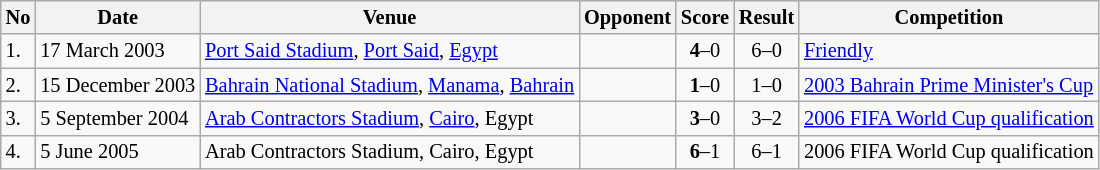<table class="wikitable" style="font-size:85%;">
<tr>
<th>No</th>
<th>Date</th>
<th>Venue</th>
<th>Opponent</th>
<th>Score</th>
<th>Result</th>
<th>Competition</th>
</tr>
<tr>
<td>1.</td>
<td>17 March 2003</td>
<td><a href='#'>Port Said Stadium</a>, <a href='#'>Port Said</a>, <a href='#'>Egypt</a></td>
<td></td>
<td align=center><strong>4</strong>–0</td>
<td align=center>6–0</td>
<td><a href='#'>Friendly</a></td>
</tr>
<tr>
<td>2.</td>
<td>15 December 2003</td>
<td><a href='#'>Bahrain National Stadium</a>, <a href='#'>Manama</a>, <a href='#'>Bahrain</a></td>
<td></td>
<td align=center><strong>1</strong>–0</td>
<td align=center>1–0</td>
<td><a href='#'>2003 Bahrain Prime Minister's Cup</a></td>
</tr>
<tr>
<td>3.</td>
<td>5 September 2004</td>
<td><a href='#'>Arab Contractors Stadium</a>, <a href='#'>Cairo</a>, Egypt</td>
<td></td>
<td align=center><strong>3</strong>–0</td>
<td align=center>3–2</td>
<td><a href='#'>2006 FIFA World Cup qualification</a></td>
</tr>
<tr>
<td>4.</td>
<td>5 June 2005</td>
<td>Arab Contractors Stadium, Cairo, Egypt</td>
<td></td>
<td align=center><strong>6</strong>–1</td>
<td align=center>6–1</td>
<td>2006 FIFA World Cup qualification</td>
</tr>
</table>
